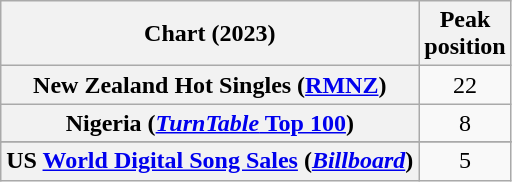<table class="wikitable sortable plainrowheaders" style="text-align:center">
<tr>
<th scope="col">Chart (2023)</th>
<th scope="col">Peak<br>position</th>
</tr>
<tr>
<th scope="row">New Zealand Hot Singles (<a href='#'>RMNZ</a>)</th>
<td>22</td>
</tr>
<tr>
<th scope="row">Nigeria (<a href='#'><em>TurnTable</em> Top 100</a>)</th>
<td>8</td>
</tr>
<tr>
</tr>
<tr>
</tr>
<tr>
</tr>
<tr>
</tr>
<tr>
</tr>
<tr>
</tr>
<tr>
<th scope="row">US <a href='#'>World Digital Song Sales</a> (<em><a href='#'>Billboard</a></em>)</th>
<td>5</td>
</tr>
</table>
